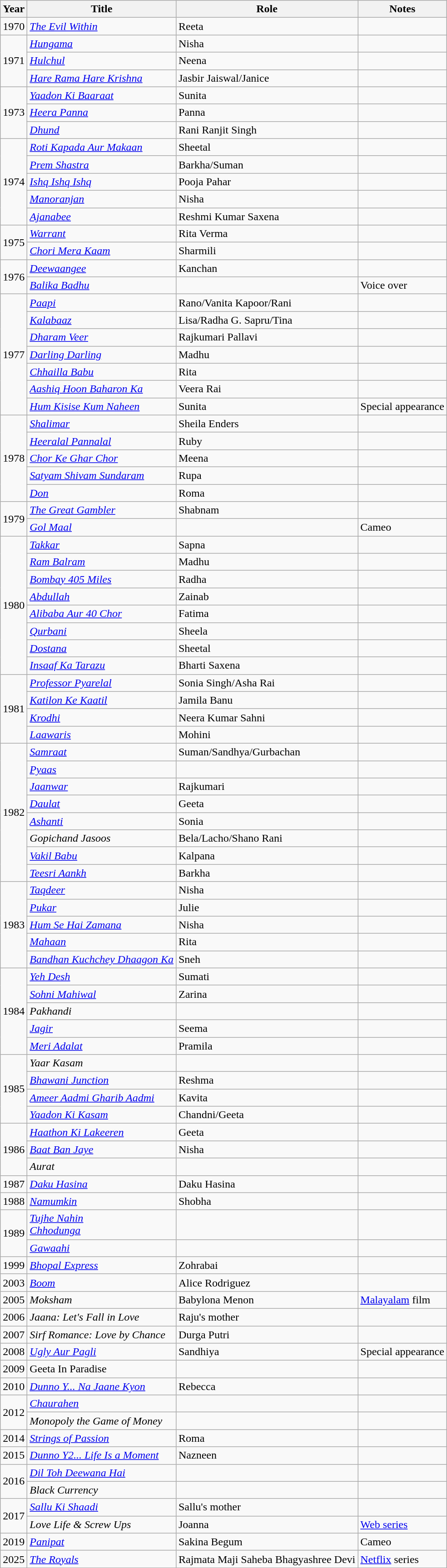<table class="wikitable sortable">
<tr>
<th>Year</th>
<th>Title</th>
<th>Role</th>
<th class="unsortable">Notes</th>
</tr>
<tr>
<td>1970</td>
<td><em><a href='#'>The Evil Within</a></em></td>
<td>Reeta</td>
<td></td>
</tr>
<tr>
<td rowspan=3>1971</td>
<td><em><a href='#'>Hungama</a></em></td>
<td>Nisha</td>
<td></td>
</tr>
<tr>
<td><em><a href='#'>Hulchul</a></em></td>
<td>Neena</td>
<td></td>
</tr>
<tr>
<td><em><a href='#'>Hare Rama Hare Krishna</a></em></td>
<td>Jasbir Jaiswal/Janice</td>
<td></td>
</tr>
<tr>
<td rowspan=3>1973</td>
<td><em><a href='#'>Yaadon Ki Baaraat</a></em></td>
<td>Sunita</td>
<td></td>
</tr>
<tr>
<td><em><a href='#'>Heera Panna</a></em></td>
<td>Panna</td>
<td></td>
</tr>
<tr>
<td><em><a href='#'>Dhund</a></em></td>
<td>Rani Ranjit Singh</td>
<td></td>
</tr>
<tr>
<td rowspan=5>1974</td>
<td><em><a href='#'>Roti Kapada Aur Makaan</a></em></td>
<td>Sheetal</td>
<td></td>
</tr>
<tr>
<td><em><a href='#'>Prem Shastra</a></em></td>
<td>Barkha/Suman</td>
<td></td>
</tr>
<tr>
<td><em><a href='#'>Ishq Ishq Ishq</a></em></td>
<td>Pooja Pahar</td>
<td></td>
</tr>
<tr>
<td><em><a href='#'>Manoranjan</a></em></td>
<td>Nisha</td>
<td></td>
</tr>
<tr>
<td><em><a href='#'>Ajanabee</a></em></td>
<td>Reshmi Kumar Saxena</td>
<td></td>
</tr>
<tr>
<td rowspan=2>1975</td>
<td><em><a href='#'>Warrant</a></em></td>
<td>Rita Verma</td>
<td></td>
</tr>
<tr>
<td><em><a href='#'>Chori Mera Kaam</a></em></td>
<td>Sharmili</td>
<td></td>
</tr>
<tr>
<td rowspan=2>1976</td>
<td><em><a href='#'>Deewaangee</a></em></td>
<td>Kanchan</td>
<td></td>
</tr>
<tr>
<td><em><a href='#'>Balika Badhu</a></em></td>
<td></td>
<td>Voice over</td>
</tr>
<tr>
<td rowspan=7>1977</td>
<td><em><a href='#'>Paapi</a></em></td>
<td>Rano/Vanita Kapoor/Rani</td>
<td></td>
</tr>
<tr>
<td><em><a href='#'>Kalabaaz</a></em></td>
<td>Lisa/Radha G. Sapru/Tina</td>
<td></td>
</tr>
<tr>
<td><em><a href='#'>Dharam Veer</a></em></td>
<td>Rajkumari Pallavi</td>
<td></td>
</tr>
<tr>
<td><em><a href='#'>Darling Darling</a></em></td>
<td>Madhu</td>
<td></td>
</tr>
<tr>
<td><em><a href='#'>Chhailla Babu</a></em></td>
<td>Rita</td>
<td></td>
</tr>
<tr>
<td><em><a href='#'>Aashiq Hoon Baharon Ka</a></em></td>
<td>Veera Rai</td>
<td></td>
</tr>
<tr>
<td><em><a href='#'>Hum Kisise Kum Naheen</a></em></td>
<td>Sunita</td>
<td>Special appearance</td>
</tr>
<tr>
<td rowspan=5>1978</td>
<td><em><a href='#'>Shalimar</a></em></td>
<td>Sheila Enders</td>
<td></td>
</tr>
<tr>
<td><em><a href='#'>Heeralal Pannalal</a></em></td>
<td>Ruby</td>
<td></td>
</tr>
<tr>
<td><em><a href='#'>Chor Ke Ghar Chor</a></em></td>
<td>Meena</td>
<td></td>
</tr>
<tr>
<td><em><a href='#'>Satyam Shivam Sundaram</a></em></td>
<td>Rupa</td>
<td></td>
</tr>
<tr>
<td><em><a href='#'>Don</a></em></td>
<td>Roma</td>
<td></td>
</tr>
<tr>
<td rowspan=2>1979</td>
<td><em><a href='#'>The Great Gambler</a></em></td>
<td>Shabnam</td>
<td></td>
</tr>
<tr>
<td><em><a href='#'>Gol Maal</a></em></td>
<td></td>
<td>Cameo</td>
</tr>
<tr>
<td rowspan=8>1980</td>
<td><em><a href='#'>Takkar</a></em></td>
<td>Sapna</td>
<td></td>
</tr>
<tr>
<td><em><a href='#'>Ram Balram</a></em></td>
<td>Madhu</td>
<td></td>
</tr>
<tr>
<td><em><a href='#'>Bombay 405&nbsp;Miles</a></em></td>
<td>Radha</td>
<td></td>
</tr>
<tr>
<td><em><a href='#'>Abdullah</a></em></td>
<td>Zainab</td>
<td></td>
</tr>
<tr>
<td><em><a href='#'>Alibaba Aur 40 Chor</a></em></td>
<td>Fatima</td>
<td></td>
</tr>
<tr>
<td><em><a href='#'>Qurbani</a></em></td>
<td>Sheela</td>
<td></td>
</tr>
<tr>
<td><em><a href='#'>Dostana</a></em></td>
<td>Sheetal</td>
<td></td>
</tr>
<tr>
<td><em><a href='#'>Insaaf Ka Tarazu</a></em></td>
<td>Bharti Saxena</td>
<td></td>
</tr>
<tr>
<td rowspan=4>1981</td>
<td><em><a href='#'>Professor Pyarelal</a></em></td>
<td>Sonia Singh/Asha Rai</td>
<td></td>
</tr>
<tr>
<td><em><a href='#'>Katilon Ke Kaatil</a></em></td>
<td>Jamila Banu</td>
<td></td>
</tr>
<tr>
<td><em><a href='#'>Krodhi</a></em></td>
<td>Neera Kumar Sahni</td>
<td></td>
</tr>
<tr>
<td><em><a href='#'>Laawaris</a></em></td>
<td>Mohini</td>
<td></td>
</tr>
<tr>
<td rowspan=8>1982</td>
<td><em><a href='#'>Samraat</a></em></td>
<td>Suman/Sandhya/Gurbachan</td>
<td></td>
</tr>
<tr>
<td><em><a href='#'>Pyaas</a></em></td>
<td></td>
<td></td>
</tr>
<tr>
<td><em><a href='#'>Jaanwar</a></em></td>
<td>Rajkumari</td>
<td></td>
</tr>
<tr>
<td><em><a href='#'>Daulat</a></em></td>
<td>Geeta</td>
<td></td>
</tr>
<tr>
<td><em><a href='#'>Ashanti</a></em></td>
<td>Sonia</td>
<td></td>
</tr>
<tr>
<td><em>Gopichand Jasoos</em></td>
<td>Bela/Lacho/Shano Rani</td>
<td></td>
</tr>
<tr>
<td><em><a href='#'>Vakil Babu</a></em></td>
<td>Kalpana</td>
<td></td>
</tr>
<tr>
<td><em><a href='#'>Teesri Aankh</a></em></td>
<td>Barkha</td>
<td></td>
</tr>
<tr>
<td rowspan=5>1983</td>
<td><em><a href='#'>Taqdeer</a></em></td>
<td>Nisha</td>
<td></td>
</tr>
<tr>
<td><em><a href='#'>Pukar</a></em></td>
<td>Julie</td>
<td></td>
</tr>
<tr>
<td><em><a href='#'>Hum Se Hai Zamana</a></em></td>
<td>Nisha</td>
<td></td>
</tr>
<tr>
<td><em><a href='#'>Mahaan</a></em></td>
<td>Rita</td>
<td></td>
</tr>
<tr>
<td><em><a href='#'>Bandhan Kuchchey Dhaagon Ka</a></em></td>
<td>Sneh</td>
<td></td>
</tr>
<tr>
<td rowspan=5>1984</td>
<td><em><a href='#'>Yeh Desh</a></em></td>
<td>Sumati</td>
<td></td>
</tr>
<tr>
<td><em><a href='#'>Sohni Mahiwal</a></em></td>
<td>Zarina</td>
<td></td>
</tr>
<tr>
<td><em>Pakhandi</em></td>
<td></td>
<td></td>
</tr>
<tr>
<td><em><a href='#'>Jagir</a></em></td>
<td>Seema</td>
<td></td>
</tr>
<tr>
<td><em><a href='#'>Meri Adalat</a></em></td>
<td>Pramila</td>
<td></td>
</tr>
<tr>
<td rowspan=4>1985</td>
<td><em>Yaar Kasam</em></td>
<td></td>
<td></td>
</tr>
<tr>
<td><em><a href='#'>Bhawani Junction</a></em></td>
<td>Reshma</td>
<td></td>
</tr>
<tr>
<td><em><a href='#'>Ameer Aadmi Gharib Aadmi</a></em></td>
<td>Kavita</td>
<td></td>
</tr>
<tr>
<td><em><a href='#'>Yaadon Ki Kasam</a></em></td>
<td>Chandni/Geeta</td>
<td></td>
</tr>
<tr>
<td rowspan=3>1986</td>
<td><em><a href='#'>Haathon Ki Lakeeren</a></em></td>
<td>Geeta</td>
<td></td>
</tr>
<tr>
<td><em><a href='#'>Baat Ban Jaye</a></em></td>
<td>Nisha</td>
<td></td>
</tr>
<tr>
<td><em>Aurat</em></td>
<td></td>
<td></td>
</tr>
<tr>
<td>1987</td>
<td><em><a href='#'>Daku Hasina</a></em></td>
<td>Daku Hasina</td>
<td></td>
</tr>
<tr>
<td>1988</td>
<td><em><a href='#'>Namumkin</a></em></td>
<td>Shobha</td>
<td></td>
</tr>
<tr>
<td rowspan=2>1989</td>
<td><em><a href='#'>Tujhe Nahin<br>Chhodunga</a></em></td>
<td></td>
<td></td>
</tr>
<tr>
<td><em><a href='#'>Gawaahi</a></em></td>
<td></td>
<td></td>
</tr>
<tr>
<td>1999</td>
<td><em><a href='#'>Bhopal Express</a></em></td>
<td>Zohrabai</td>
<td></td>
</tr>
<tr>
<td>2003</td>
<td><em><a href='#'>Boom</a></em></td>
<td>Alice Rodriguez</td>
<td></td>
</tr>
<tr>
<td>2005</td>
<td><em>Moksham</em></td>
<td>Babylona Menon</td>
<td><a href='#'>Malayalam</a> film</td>
</tr>
<tr>
<td>2006</td>
<td><em>Jaana: Let's Fall in Love </em></td>
<td>Raju's mother</td>
<td></td>
</tr>
<tr>
<td>2007</td>
<td><em>Sirf Romance: Love by Chance</em></td>
<td>Durga Putri</td>
<td></td>
</tr>
<tr>
<td>2008</td>
<td><em><a href='#'>Ugly Aur Pagli</a></em></td>
<td>Sandhiya</td>
<td>Special appearance</td>
</tr>
<tr>
<td>2009</td>
<td>Geeta In Paradise</td>
<td></td>
<td></td>
</tr>
<tr>
<td>2010</td>
<td><em><a href='#'>Dunno Y... Na Jaane Kyon</a></em></td>
<td>Rebecca</td>
<td></td>
</tr>
<tr>
<td rowspan="2">2012</td>
<td><em><a href='#'>Chaurahen</a></em></td>
<td></td>
<td></td>
</tr>
<tr>
<td><em>Monopoly the Game of Money</em></td>
<td></td>
<td></td>
</tr>
<tr>
<td>2014</td>
<td><em><a href='#'>Strings of Passion</a></em></td>
<td>Roma</td>
<td></td>
</tr>
<tr>
<td>2015</td>
<td><em><a href='#'>Dunno Y2... Life Is a Moment</a></em></td>
<td>Nazneen</td>
<td></td>
</tr>
<tr>
<td rowspan="2">2016</td>
<td><em><a href='#'>Dil Toh Deewana Hai</a></em></td>
<td></td>
<td></td>
</tr>
<tr>
<td><em>Black Currency</em></td>
<td></td>
<td></td>
</tr>
<tr>
<td rowspan="2">2017</td>
<td><em><a href='#'>Sallu Ki Shaadi</a></em></td>
<td>Sallu's mother</td>
<td></td>
</tr>
<tr>
<td><em>Love Life & Screw Ups</em></td>
<td>Joanna</td>
<td><a href='#'>Web series</a></td>
</tr>
<tr>
<td>2019</td>
<td><em><a href='#'>Panipat</a></em></td>
<td>Sakina Begum</td>
<td>Cameo</td>
</tr>
<tr>
<td>2025</td>
<td><em><a href='#'>The Royals</a></em></td>
<td>Rajmata Maji Saheba Bhagyashree Devi</td>
<td><a href='#'>Netflix</a> series</td>
</tr>
</table>
